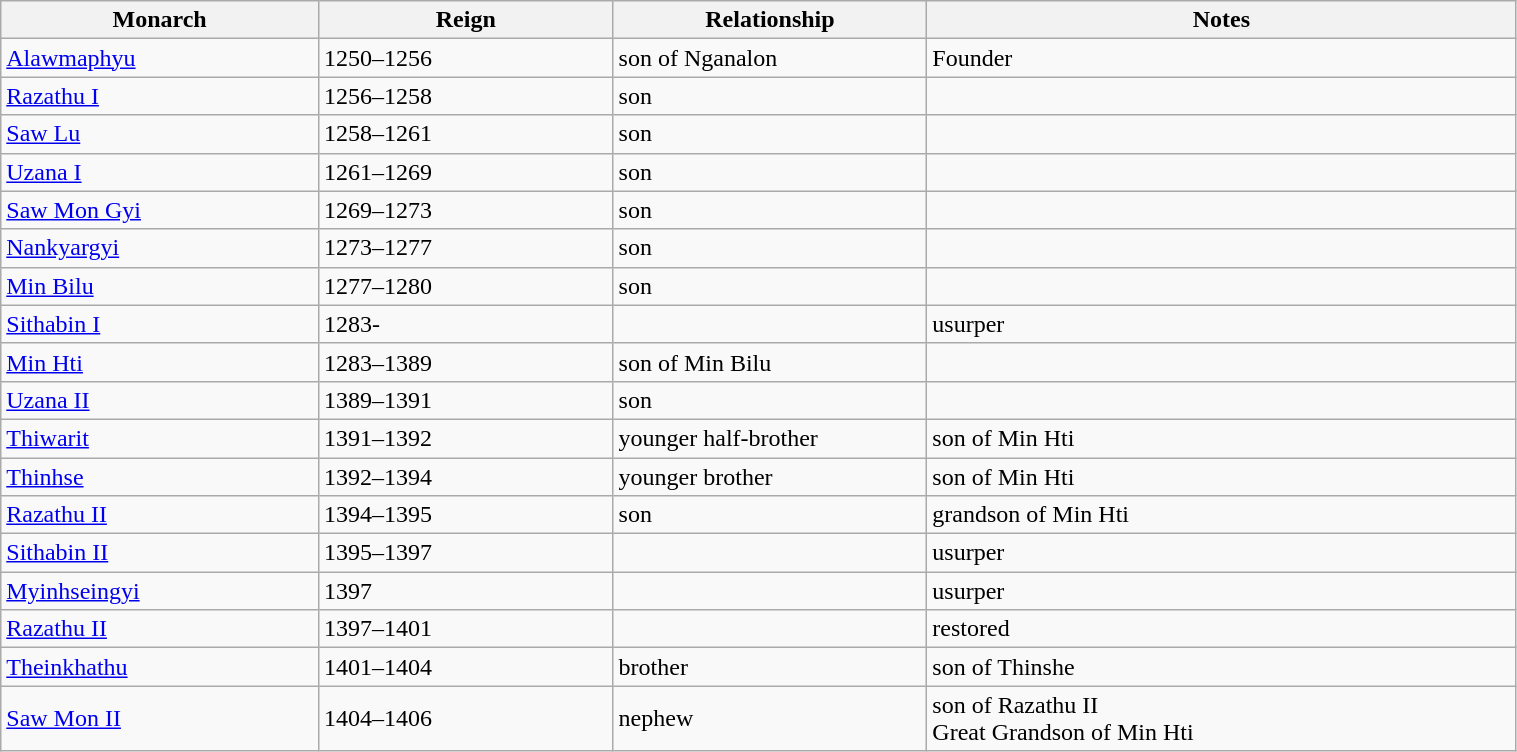<table width=80% class="wikitable">
<tr>
<th width=8%>Monarch</th>
<th width=8%>Reign</th>
<th width=8%>Relationship</th>
<th width=16%>Notes</th>
</tr>
<tr>
<td><a href='#'>Alawmaphyu</a></td>
<td>1250–1256</td>
<td>son of Nganalon</td>
<td>Founder</td>
</tr>
<tr>
<td><a href='#'>Razathu I</a></td>
<td>1256–1258</td>
<td>son</td>
<td></td>
</tr>
<tr>
<td><a href='#'>Saw Lu</a></td>
<td>1258–1261</td>
<td>son</td>
<td></td>
</tr>
<tr>
<td><a href='#'>Uzana I</a></td>
<td>1261–1269</td>
<td>son</td>
<td></td>
</tr>
<tr>
<td><a href='#'>Saw Mon Gyi</a></td>
<td>1269–1273</td>
<td>son</td>
<td></td>
</tr>
<tr>
<td><a href='#'>Nankyargyi</a></td>
<td>1273–1277</td>
<td>son</td>
<td></td>
</tr>
<tr>
<td><a href='#'>Min Bilu</a></td>
<td>1277–1280</td>
<td>son</td>
<td></td>
</tr>
<tr>
<td><a href='#'>Sithabin I</a></td>
<td>1283-</td>
<td></td>
<td>usurper</td>
</tr>
<tr>
<td><a href='#'>Min Hti</a></td>
<td>1283–1389</td>
<td>son of Min Bilu</td>
<td></td>
</tr>
<tr>
<td><a href='#'>Uzana II</a></td>
<td>1389–1391</td>
<td>son</td>
<td></td>
</tr>
<tr>
<td><a href='#'>Thiwarit</a></td>
<td>1391–1392</td>
<td>younger half-brother</td>
<td>son of Min Hti</td>
</tr>
<tr>
<td><a href='#'>Thinhse</a></td>
<td>1392–1394</td>
<td>younger brother</td>
<td>son of Min Hti</td>
</tr>
<tr>
<td><a href='#'>Razathu II</a></td>
<td>1394–1395</td>
<td>son</td>
<td>grandson of Min Hti</td>
</tr>
<tr>
<td><a href='#'>Sithabin II</a></td>
<td>1395–1397</td>
<td></td>
<td>usurper</td>
</tr>
<tr>
<td><a href='#'>Myinhseingyi</a></td>
<td>1397</td>
<td></td>
<td>usurper</td>
</tr>
<tr>
<td><a href='#'>Razathu II</a></td>
<td>1397–1401</td>
<td></td>
<td>restored</td>
</tr>
<tr>
<td><a href='#'>Theinkhathu</a></td>
<td>1401–1404</td>
<td>brother</td>
<td>son of Thinshe</td>
</tr>
<tr>
<td><a href='#'>Saw Mon II</a></td>
<td>1404–1406</td>
<td>nephew</td>
<td>son of Razathu II<br>Great Grandson of Min Hti</td>
</tr>
</table>
